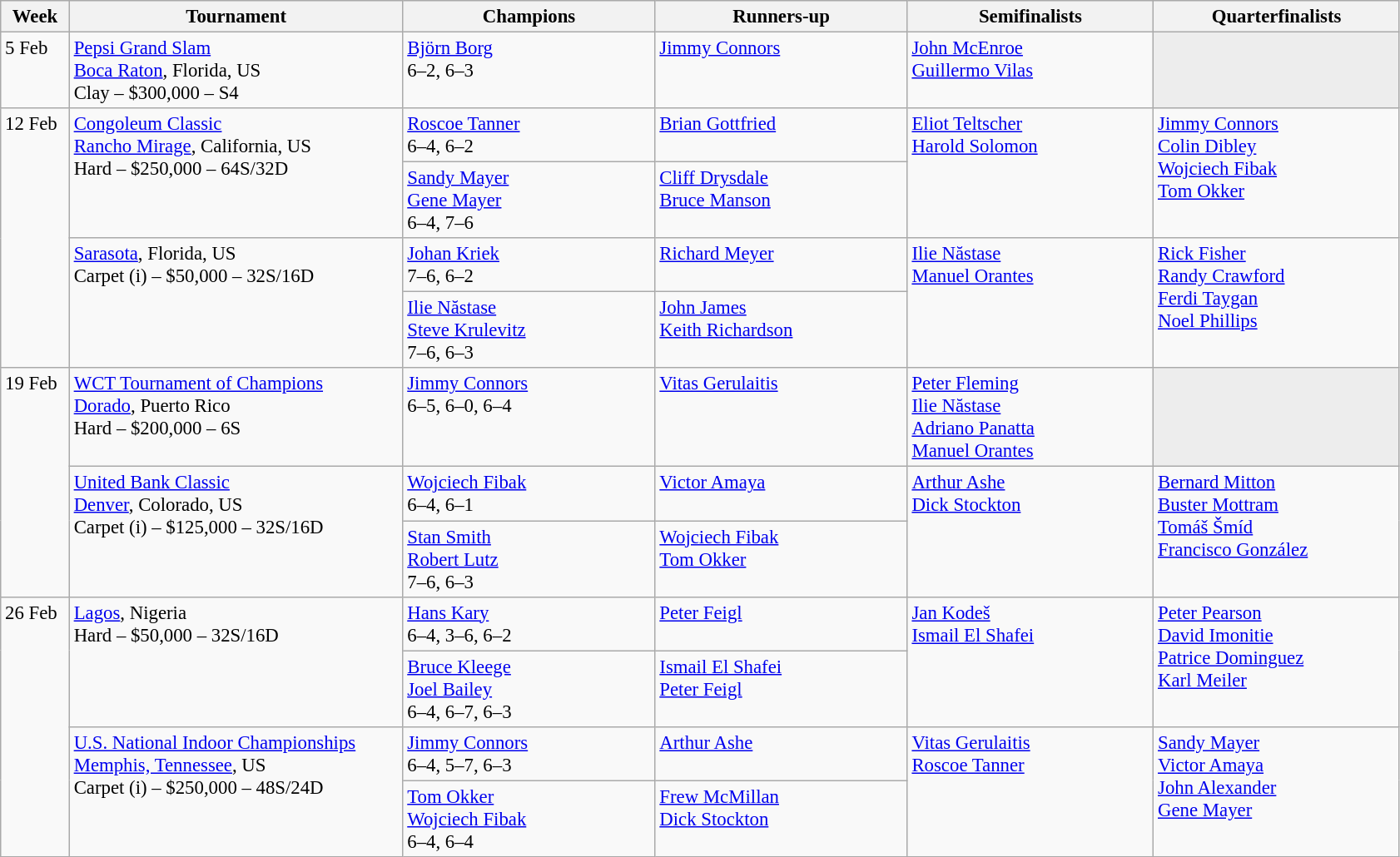<table class=wikitable style=font-size:95%>
<tr>
<th style="width:48px;">Week</th>
<th style="width:260px;">Tournament</th>
<th style="width:195px;">Champions</th>
<th style="width:195px;">Runners-up</th>
<th style="width:190px;">Semifinalists</th>
<th style="width:190px;">Quarterfinalists</th>
</tr>
<tr valign=top>
<td>5 Feb</td>
<td><a href='#'>Pepsi Grand Slam</a> <br> <a href='#'>Boca Raton</a>, Florida, US <br> Clay – $300,000 – S4</td>
<td> <a href='#'>Björn Borg</a> <br> 6–2, 6–3</td>
<td> <a href='#'>Jimmy Connors</a></td>
<td> <a href='#'>John McEnroe</a> <br>  <a href='#'>Guillermo Vilas</a></td>
<td style="background:#ededed;"></td>
</tr>
<tr valign=top>
<td rowspan=4>12 Feb</td>
<td rowspan=2><a href='#'>Congoleum Classic</a> <br> <a href='#'>Rancho Mirage</a>, California, US <br> Hard – $250,000 – 64S/32D</td>
<td> <a href='#'>Roscoe Tanner</a> <br> 6–4, 6–2</td>
<td> <a href='#'>Brian Gottfried</a></td>
<td rowspan=2> <a href='#'>Eliot Teltscher</a> <br>  <a href='#'>Harold Solomon</a></td>
<td rowspan=2> <a href='#'>Jimmy Connors</a> <br>  <a href='#'>Colin Dibley</a> <br>  <a href='#'>Wojciech Fibak</a> <br>  <a href='#'>Tom Okker</a></td>
</tr>
<tr valign=top>
<td> <a href='#'>Sandy Mayer</a> <br>  <a href='#'>Gene Mayer</a> <br> 6–4, 7–6</td>
<td> <a href='#'>Cliff Drysdale</a> <br>  <a href='#'>Bruce Manson</a></td>
</tr>
<tr valign=top>
<td rowspan=2><a href='#'>Sarasota</a>, Florida, US <br> Carpet (i) – $50,000 – 32S/16D</td>
<td> <a href='#'>Johan Kriek</a> <br> 7–6, 6–2</td>
<td> <a href='#'>Richard Meyer</a></td>
<td rowspan=2> <a href='#'>Ilie Năstase</a> <br>  <a href='#'>Manuel Orantes</a></td>
<td rowspan=2> <a href='#'>Rick Fisher</a> <br>  <a href='#'>Randy Crawford</a> <br>  <a href='#'>Ferdi Taygan</a> <br>  <a href='#'>Noel Phillips</a></td>
</tr>
<tr valign=top>
<td> <a href='#'>Ilie Năstase</a> <br>  <a href='#'>Steve Krulevitz</a> <br> 7–6, 6–3</td>
<td> <a href='#'>John James</a> <br>  <a href='#'>Keith Richardson</a></td>
</tr>
<tr valign=top>
<td rowspan=3>19 Feb</td>
<td rowspan=1><a href='#'>WCT Tournament of Champions</a> <br> <a href='#'>Dorado</a>, Puerto Rico  <br> Hard – $200,000 – 6S</td>
<td> <a href='#'>Jimmy Connors</a> <br> 6–5, 6–0, 6–4</td>
<td> <a href='#'>Vitas Gerulaitis</a></td>
<td rowspan=1> <a href='#'>Peter Fleming</a> <br>  <a href='#'>Ilie Năstase</a> <br>  <a href='#'>Adriano Panatta</a> <br>  <a href='#'>Manuel Orantes</a></td>
<td style="background:#ededed;"></td>
</tr>
<tr valign=top>
<td rowspan=2><a href='#'>United Bank Classic</a> <br> <a href='#'>Denver</a>, Colorado, US <br> Carpet (i) – $125,000 – 32S/16D</td>
<td> <a href='#'>Wojciech Fibak</a> <br> 6–4, 6–1</td>
<td> <a href='#'>Victor Amaya</a></td>
<td rowspan=2> <a href='#'>Arthur Ashe</a> <br>  <a href='#'>Dick Stockton</a></td>
<td rowspan=2> <a href='#'>Bernard Mitton</a> <br>  <a href='#'>Buster Mottram</a> <br>  <a href='#'>Tomáš Šmíd</a> <br>  <a href='#'>Francisco González</a></td>
</tr>
<tr valign=top>
<td> <a href='#'>Stan Smith</a> <br>  <a href='#'>Robert Lutz</a> <br> 7–6, 6–3</td>
<td> <a href='#'>Wojciech Fibak</a> <br>  <a href='#'>Tom Okker</a></td>
</tr>
<tr valign=top>
<td rowspan=4>26 Feb</td>
<td rowspan=2><a href='#'>Lagos</a>, Nigeria <br> Hard – $50,000 – 32S/16D</td>
<td> <a href='#'>Hans Kary</a> <br> 6–4, 3–6, 6–2</td>
<td> <a href='#'>Peter Feigl</a></td>
<td rowspan=2> <a href='#'>Jan Kodeš</a> <br>  <a href='#'>Ismail El Shafei</a></td>
<td rowspan=2> <a href='#'>Peter Pearson</a> <br>  <a href='#'>David Imonitie</a> <br>  <a href='#'>Patrice Dominguez</a> <br>  <a href='#'>Karl Meiler</a></td>
</tr>
<tr valign=top>
<td> <a href='#'>Bruce Kleege</a> <br>  <a href='#'>Joel Bailey</a> <br> 6–4, 6–7, 6–3</td>
<td> <a href='#'>Ismail El Shafei</a> <br>  <a href='#'>Peter Feigl</a></td>
</tr>
<tr valign=top>
<td rowspan=2><a href='#'>U.S. National Indoor Championships</a> <br> <a href='#'>Memphis, Tennessee</a>, US <br> Carpet (i) – $250,000 – 48S/24D</td>
<td> <a href='#'>Jimmy Connors</a> <br> 6–4, 5–7, 6–3</td>
<td> <a href='#'>Arthur Ashe</a></td>
<td rowspan=2> <a href='#'>Vitas Gerulaitis</a> <br>  <a href='#'>Roscoe Tanner</a></td>
<td rowspan=2> <a href='#'>Sandy Mayer</a> <br>  <a href='#'>Victor Amaya</a> <br>  <a href='#'>John Alexander</a> <br>  <a href='#'>Gene Mayer</a></td>
</tr>
<tr valign=top>
<td> <a href='#'>Tom Okker</a> <br>  <a href='#'>Wojciech Fibak</a> <br> 6–4, 6–4</td>
<td> <a href='#'>Frew McMillan</a> <br>  <a href='#'>Dick Stockton</a></td>
</tr>
</table>
